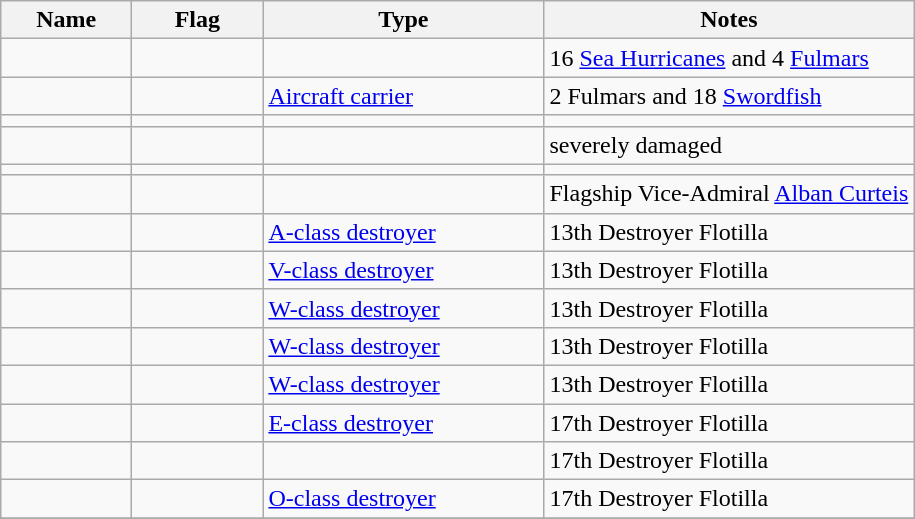<table class="wikitable sortable">
<tr>
<th scope="col" width="80px">Name</th>
<th scope="col" width="80px">Flag</th>
<th scope="col" width="180px">Type</th>
<th>Notes</th>
</tr>
<tr>
<td align="left"></td>
<td align="left"></td>
<td align="left"></td>
<td align="left">16 <a href='#'>Sea Hurricanes</a> and 4 <a href='#'>Fulmars</a></td>
</tr>
<tr>
<td align="left"></td>
<td align="left"></td>
<td align="left"><a href='#'>Aircraft carrier</a></td>
<td align="left">2 Fulmars and 18 <a href='#'>Swordfish</a></td>
</tr>
<tr>
<td align="left"></td>
<td align="left"></td>
<td align="left"></td>
<td align="left"></td>
</tr>
<tr>
<td align="left"></td>
<td align="left"></td>
<td align="left"></td>
<td align="left">severely damaged</td>
</tr>
<tr>
<td align="left"></td>
<td align="left"></td>
<td align="left"></td>
<td align="left"></td>
</tr>
<tr>
<td align="left"></td>
<td align="left"></td>
<td align="left"></td>
<td align="left">Flagship Vice-Admiral  <a href='#'>Alban Curteis</a></td>
</tr>
<tr>
<td align="left"></td>
<td align="left"></td>
<td align="left"><a href='#'>A-class destroyer</a></td>
<td align="left">13th Destroyer Flotilla</td>
</tr>
<tr>
<td align="left"></td>
<td align="left"></td>
<td align="left"><a href='#'>V-class destroyer</a></td>
<td align="left">13th Destroyer Flotilla</td>
</tr>
<tr>
<td align="left"></td>
<td align="left"></td>
<td align="left"><a href='#'>W-class destroyer</a></td>
<td align="left">13th Destroyer Flotilla</td>
</tr>
<tr>
<td align="left"></td>
<td align="left"></td>
<td align="left"><a href='#'>W-class destroyer</a></td>
<td align="left">13th Destroyer Flotilla</td>
</tr>
<tr>
<td align="left"></td>
<td align="left"></td>
<td align="left"><a href='#'>W-class destroyer</a></td>
<td align="left">13th Destroyer Flotilla</td>
</tr>
<tr>
<td align="left"></td>
<td align="left"></td>
<td align="left"><a href='#'>E-class destroyer</a></td>
<td align="left">17th Destroyer Flotilla</td>
</tr>
<tr>
<td align="left"></td>
<td align="left"></td>
<td align="left"></td>
<td align="left">17th Destroyer Flotilla</td>
</tr>
<tr>
<td align="left"></td>
<td align="left"></td>
<td align="left"><a href='#'>O-class destroyer</a></td>
<td align="left">17th Destroyer Flotilla</td>
</tr>
<tr>
</tr>
</table>
